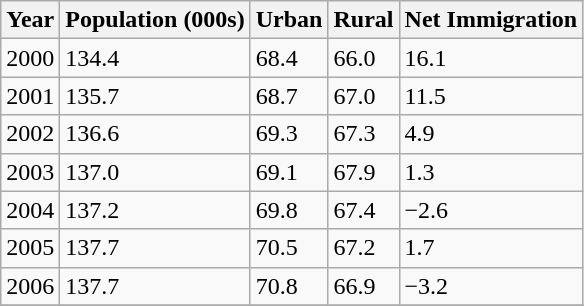<table class="wikitable">
<tr>
<th>Year</th>
<th>Population (000s)</th>
<th>Urban</th>
<th>Rural</th>
<th>Net Immigration</th>
</tr>
<tr --->
<td>2000</td>
<td>134.4</td>
<td>68.4</td>
<td>66.0</td>
<td>16.1</td>
</tr>
<tr --->
<td>2001</td>
<td>135.7</td>
<td>68.7</td>
<td>67.0</td>
<td>11.5</td>
</tr>
<tr --->
<td>2002</td>
<td>136.6</td>
<td>69.3</td>
<td>67.3</td>
<td>4.9</td>
</tr>
<tr --->
<td>2003</td>
<td>137.0</td>
<td>69.1</td>
<td>67.9</td>
<td>1.3</td>
</tr>
<tr --->
<td>2004</td>
<td>137.2</td>
<td>69.8</td>
<td>67.4</td>
<td>−2.6</td>
</tr>
<tr --->
<td>2005</td>
<td>137.7</td>
<td>70.5</td>
<td>67.2</td>
<td>1.7</td>
</tr>
<tr --->
<td>2006</td>
<td>137.7</td>
<td>70.8</td>
<td>66.9</td>
<td>−3.2</td>
</tr>
<tr --->
</tr>
</table>
